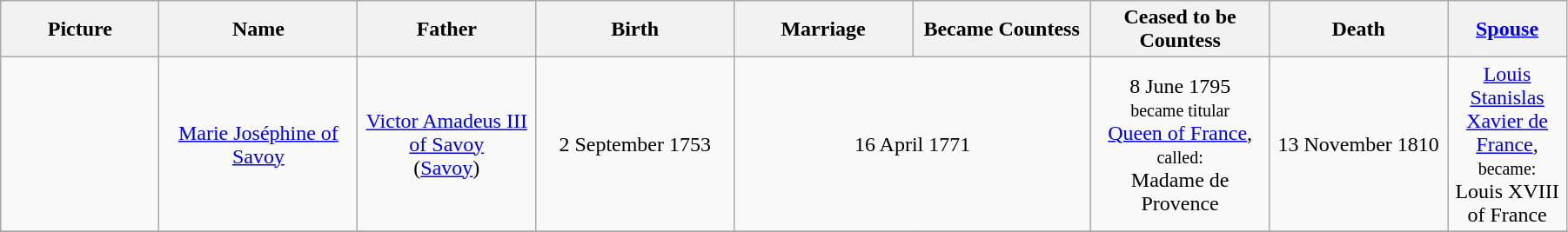<table width=95% class="wikitable">
<tr>
<th width = "8%">Picture</th>
<th width = "10%">Name</th>
<th width = "9%">Father</th>
<th width = "10%">Birth</th>
<th width = "9%">Marriage</th>
<th width = "9%">Became Countess</th>
<th width = "9%">Ceased to be Countess</th>
<th width = "9%">Death</th>
<th width = "6%"><a href='#'>Spouse</a></th>
</tr>
<tr>
<td align="center"></td>
<td align="center"><a href='#'>Marie Joséphine of Savoy</a></td>
<td align="center"><a href='#'>Victor Amadeus III of Savoy</a><br>(<a href='#'>Savoy</a>)</td>
<td align="center">2 September 1753</td>
<td align="center" colspan="2">16 April 1771</td>
<td align="center">8 June 1795<br><small>became titular</small><br><a href='#'>Queen of France</a>,<br><small>called:</small><br>Madame de Provence</td>
<td align="center">13 November 1810</td>
<td align="center"><a href='#'>Louis Stanislas Xavier de France</a>,<br><small>became:</small><br>Louis XVIII<br>of France</td>
</tr>
<tr>
</tr>
</table>
